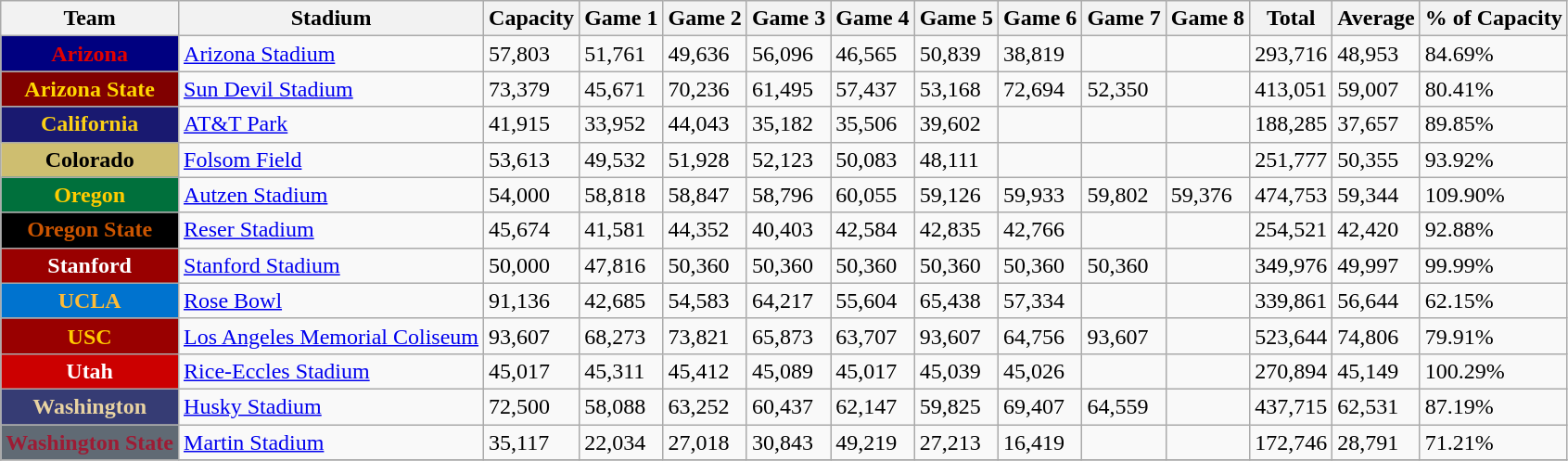<table class="wikitable sortable">
<tr>
<th>Team</th>
<th>Stadium</th>
<th>Capacity</th>
<th>Game 1</th>
<th>Game 2</th>
<th>Game 3</th>
<th>Game 4</th>
<th>Game 5</th>
<th>Game 6</th>
<th>Game 7</th>
<th>Game 8</th>
<th>Total</th>
<th>Average</th>
<th>% of Capacity</th>
</tr>
<tr>
<th style="background:#000080; color:#e00000;">Arizona</th>
<td><a href='#'>Arizona Stadium</a></td>
<td>57,803</td>
<td>51,761</td>
<td>49,636</td>
<td>56,096</td>
<td>46,565</td>
<td>50,839</td>
<td>38,819</td>
<td align=center></td>
<td align=center></td>
<td>293,716</td>
<td>48,953</td>
<td>84.69%</td>
</tr>
<tr>
<th style="background:#800000; color:#FFD700;">Arizona State</th>
<td><a href='#'>Sun Devil Stadium</a></td>
<td>73,379</td>
<td>45,671</td>
<td>70,236</td>
<td>61,495</td>
<td>57,437</td>
<td>53,168</td>
<td>72,694</td>
<td>52,350</td>
<td align=center></td>
<td>413,051</td>
<td>59,007</td>
<td>80.41%</td>
</tr>
<tr>
<th style="background:#191970; color:#FCD116;">California</th>
<td><a href='#'>AT&T Park</a></td>
<td>41,915</td>
<td>33,952</td>
<td>44,043</td>
<td>35,182</td>
<td>35,506</td>
<td>39,602</td>
<td align=center></td>
<td align=center></td>
<td align=center></td>
<td>188,285</td>
<td>37,657</td>
<td>89.85%</td>
</tr>
<tr>
<th style="background:#CEBE70; color:#000000;">Colorado</th>
<td><a href='#'>Folsom Field</a></td>
<td>53,613</td>
<td>49,532</td>
<td>51,928</td>
<td>52,123</td>
<td>50,083</td>
<td>48,111</td>
<td align=center></td>
<td align=center></td>
<td align=center></td>
<td>251,777</td>
<td>50,355</td>
<td>93.92%</td>
</tr>
<tr>
<th style="background:#00703C; color:#FFCC00;">Oregon</th>
<td><a href='#'>Autzen Stadium</a></td>
<td>54,000</td>
<td>58,818</td>
<td>58,847</td>
<td>58,796</td>
<td>60,055</td>
<td>59,126</td>
<td>59,933</td>
<td>59,802</td>
<td>59,376</td>
<td>474,753</td>
<td>59,344</td>
<td>109.90%</td>
</tr>
<tr>
<th style="background:#000000; color:#CC5500;">Oregon State</th>
<td><a href='#'>Reser Stadium</a></td>
<td>45,674</td>
<td>41,581</td>
<td>44,352</td>
<td>40,403</td>
<td>42,584</td>
<td>42,835</td>
<td>42,766</td>
<td align=center></td>
<td align=center></td>
<td>254,521</td>
<td>42,420</td>
<td>92.88%</td>
</tr>
<tr>
<th style="background:#990000; color:#FFFFFF;">Stanford</th>
<td><a href='#'>Stanford Stadium</a></td>
<td>50,000</td>
<td>47,816</td>
<td>50,360</td>
<td>50,360</td>
<td>50,360</td>
<td>50,360</td>
<td>50,360</td>
<td>50,360</td>
<td align=center></td>
<td>349,976</td>
<td>49,997</td>
<td>99.99%</td>
</tr>
<tr>
<th style="background:#0073CF; color:#FEBB36;">UCLA</th>
<td><a href='#'>Rose Bowl</a></td>
<td>91,136</td>
<td>42,685</td>
<td>54,583</td>
<td>64,217</td>
<td>55,604</td>
<td>65,438</td>
<td>57,334</td>
<td align=center></td>
<td align=center></td>
<td>339,861</td>
<td>56,644</td>
<td>62.15%</td>
</tr>
<tr>
<th style="background:#990000; color:#FFCC00;">USC</th>
<td><a href='#'>Los Angeles Memorial Coliseum</a></td>
<td>93,607</td>
<td>68,273</td>
<td>73,821</td>
<td>65,873</td>
<td>63,707</td>
<td>93,607</td>
<td>64,756</td>
<td>93,607</td>
<td align=center></td>
<td>523,644</td>
<td>74,806</td>
<td>79.91%</td>
</tr>
<tr>
<th style="background:#CC0000; color:#FFFFFF;">Utah</th>
<td><a href='#'>Rice-Eccles Stadium</a></td>
<td>45,017</td>
<td>45,311</td>
<td>45,412</td>
<td>45,089</td>
<td>45,017</td>
<td>45,039</td>
<td>45,026</td>
<td align=center></td>
<td align=center></td>
<td>270,894</td>
<td>45,149</td>
<td>100.29%</td>
</tr>
<tr>
<th style="background:#363c74; color:#e8d3a2;">Washington</th>
<td><a href='#'>Husky Stadium</a></td>
<td>72,500</td>
<td>58,088</td>
<td>63,252</td>
<td>60,437</td>
<td>62,147</td>
<td>59,825</td>
<td>69,407</td>
<td>64,559</td>
<td align=center></td>
<td>437,715</td>
<td>62,531</td>
<td>87.19%</td>
</tr>
<tr>
<th style="background:#606a74; color:#9e1b34;">Washington State</th>
<td><a href='#'>Martin Stadium</a></td>
<td>35,117</td>
<td>22,034</td>
<td>27,018</td>
<td>30,843</td>
<td>49,219</td>
<td>27,213</td>
<td>16,419</td>
<td align=center></td>
<td align=center></td>
<td>172,746</td>
<td>28,791</td>
<td>71.21%</td>
</tr>
<tr>
</tr>
</table>
